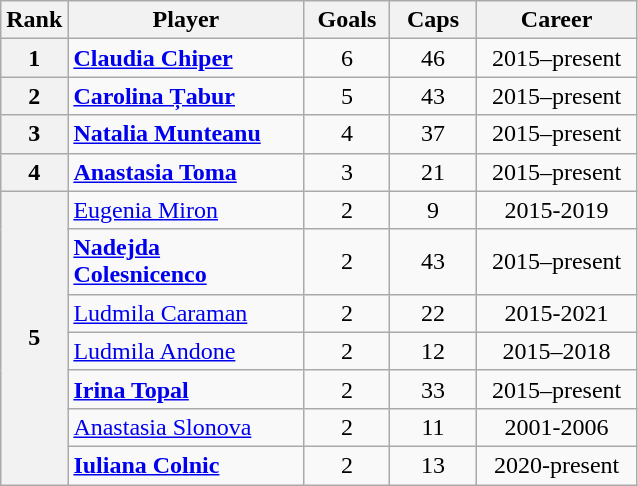<table class="wikitable sortable" style="text-align:center;">
<tr>
<th width="30">Rank</th>
<th width="150">Player</th>
<th width="50">Goals</th>
<th width="50">Caps</th>
<th width="100">Career</th>
</tr>
<tr>
<th>1</th>
<td align=left><strong><a href='#'>Claudia Chiper</a></strong></td>
<td>6</td>
<td>46</td>
<td>2015–present</td>
</tr>
<tr>
<th>2</th>
<td align=left><strong><a href='#'>Carolina Țabur</a></strong></td>
<td>5</td>
<td>43</td>
<td>2015–present</td>
</tr>
<tr>
<th>3</th>
<td align=left><strong><a href='#'>Natalia Munteanu</a></strong></td>
<td>4</td>
<td>37</td>
<td>2015–present</td>
</tr>
<tr>
<th>4</th>
<td align=left><strong><a href='#'>Anastasia Toma</a></strong></td>
<td>3</td>
<td>21</td>
<td>2015–present</td>
</tr>
<tr>
<th rowspan="7">5</th>
<td align=left><a href='#'>Eugenia Miron</a></td>
<td>2</td>
<td>9</td>
<td>2015-2019</td>
</tr>
<tr>
<td align=left><strong><a href='#'>Nadejda Colesnicenco</a></strong></td>
<td>2</td>
<td>43</td>
<td>2015–present</td>
</tr>
<tr>
<td align=left><a href='#'>Ludmila Caraman</a></td>
<td>2</td>
<td>22</td>
<td>2015-2021</td>
</tr>
<tr>
<td align=left><a href='#'>Ludmila Andone</a></td>
<td>2</td>
<td>12</td>
<td>2015–2018</td>
</tr>
<tr>
<td align=left><strong><a href='#'>Irina Topal</a></strong></td>
<td>2</td>
<td>33</td>
<td>2015–present</td>
</tr>
<tr>
<td align=left><a href='#'>Anastasia Slonova</a></td>
<td>2</td>
<td>11</td>
<td>2001-2006</td>
</tr>
<tr>
<td align=left><strong><a href='#'>Iuliana Colnic</a></strong></td>
<td>2</td>
<td>13</td>
<td>2020-present</td>
</tr>
</table>
